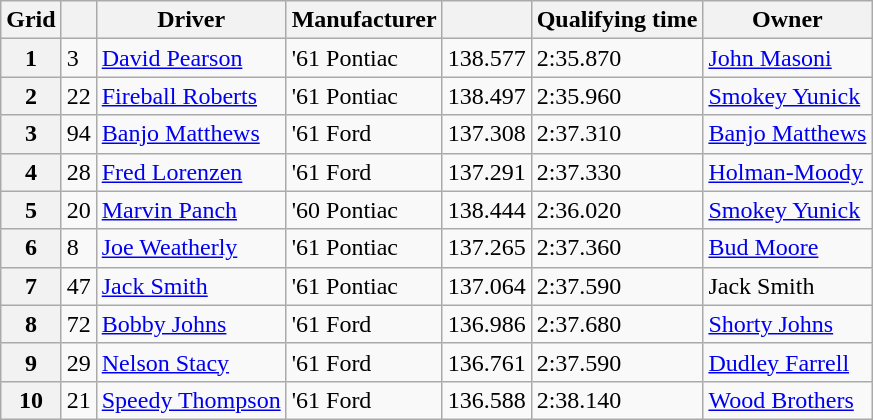<table class="wikitable">
<tr>
<th>Grid</th>
<th></th>
<th>Driver</th>
<th>Manufacturer</th>
<th></th>
<th>Qualifying time</th>
<th>Owner</th>
</tr>
<tr>
<th>1</th>
<td>3</td>
<td><a href='#'>David Pearson</a></td>
<td>'61 Pontiac</td>
<td>138.577</td>
<td>2:35.870</td>
<td><a href='#'>John Masoni</a></td>
</tr>
<tr>
<th>2</th>
<td>22</td>
<td><a href='#'>Fireball Roberts</a></td>
<td>'61 Pontiac</td>
<td>138.497</td>
<td>2:35.960</td>
<td><a href='#'>Smokey Yunick</a></td>
</tr>
<tr>
<th>3</th>
<td>94</td>
<td><a href='#'>Banjo Matthews</a></td>
<td>'61 Ford</td>
<td>137.308</td>
<td>2:37.310</td>
<td><a href='#'>Banjo Matthews</a></td>
</tr>
<tr>
<th>4</th>
<td>28</td>
<td><a href='#'>Fred Lorenzen</a></td>
<td>'61 Ford</td>
<td>137.291</td>
<td>2:37.330</td>
<td><a href='#'>Holman-Moody</a></td>
</tr>
<tr>
<th>5</th>
<td>20</td>
<td><a href='#'>Marvin Panch</a></td>
<td>'60 Pontiac</td>
<td>138.444</td>
<td>2:36.020</td>
<td><a href='#'>Smokey Yunick</a></td>
</tr>
<tr>
<th>6</th>
<td>8</td>
<td><a href='#'>Joe Weatherly</a></td>
<td>'61 Pontiac</td>
<td>137.265</td>
<td>2:37.360</td>
<td><a href='#'>Bud Moore</a></td>
</tr>
<tr>
<th>7</th>
<td>47</td>
<td><a href='#'>Jack Smith</a></td>
<td>'61 Pontiac</td>
<td>137.064</td>
<td>2:37.590</td>
<td>Jack Smith</td>
</tr>
<tr>
<th>8</th>
<td>72</td>
<td><a href='#'>Bobby Johns</a></td>
<td>'61 Ford</td>
<td>136.986</td>
<td>2:37.680</td>
<td><a href='#'>Shorty Johns</a></td>
</tr>
<tr>
<th>9</th>
<td>29</td>
<td><a href='#'>Nelson Stacy</a></td>
<td>'61 Ford</td>
<td>136.761</td>
<td>2:37.590</td>
<td><a href='#'>Dudley Farrell</a></td>
</tr>
<tr>
<th>10</th>
<td>21</td>
<td><a href='#'>Speedy Thompson</a></td>
<td>'61 Ford</td>
<td>136.588</td>
<td>2:38.140</td>
<td><a href='#'>Wood Brothers</a></td>
</tr>
</table>
